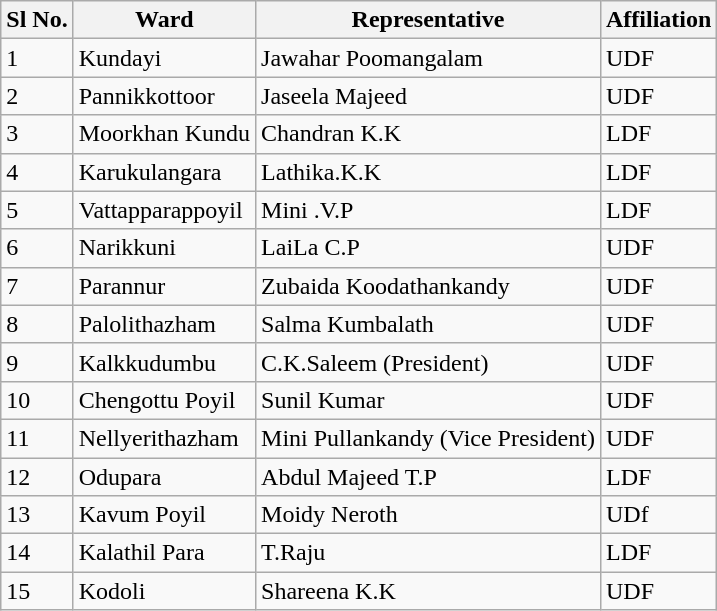<table class="wikitable sortable">
<tr>
<th>Sl No.</th>
<th>Ward</th>
<th>Representative</th>
<th>Affiliation</th>
</tr>
<tr>
<td>1</td>
<td>Kundayi</td>
<td>Jawahar Poomangalam</td>
<td>UDF</td>
</tr>
<tr>
<td>2</td>
<td>Pannikkottoor</td>
<td>Jaseela Majeed</td>
<td>UDF</td>
</tr>
<tr>
<td>3</td>
<td>Moorkhan Kundu</td>
<td>Chandran K.K</td>
<td>LDF</td>
</tr>
<tr>
<td>4</td>
<td>Karukulangara</td>
<td>Lathika.K.K</td>
<td>LDF</td>
</tr>
<tr>
<td>5</td>
<td>Vattapparappoyil</td>
<td>Mini .V.P</td>
<td>LDF</td>
</tr>
<tr>
<td>6</td>
<td>Narikkuni</td>
<td>LaiLa C.P</td>
<td>UDF</td>
</tr>
<tr>
<td>7</td>
<td>Parannur</td>
<td>Zubaida Koodathankandy</td>
<td>UDF</td>
</tr>
<tr>
<td>8</td>
<td>Palolithazham</td>
<td>Salma Kumbalath</td>
<td>UDF</td>
</tr>
<tr>
<td>9</td>
<td>Kalkkudumbu</td>
<td>C.K.Saleem (President)</td>
<td>UDF</td>
</tr>
<tr>
<td>10</td>
<td>Chengottu Poyil</td>
<td>Sunil Kumar</td>
<td>UDF</td>
</tr>
<tr>
<td>11</td>
<td>Nellyerithazham</td>
<td>Mini Pullankandy (Vice President)</td>
<td>UDF</td>
</tr>
<tr>
<td>12</td>
<td>Odupara</td>
<td>Abdul Majeed T.P</td>
<td>LDF</td>
</tr>
<tr>
<td>13</td>
<td>Kavum Poyil</td>
<td>Moidy Neroth</td>
<td>UDf</td>
</tr>
<tr>
<td>14</td>
<td>Kalathil Para</td>
<td>T.Raju</td>
<td>LDF</td>
</tr>
<tr>
<td>15</td>
<td>Kodoli</td>
<td>Shareena K.K</td>
<td>UDF</td>
</tr>
</table>
